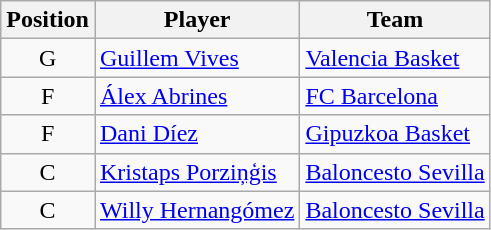<table class="wikitable sortable">
<tr>
<th align="center">Position</th>
<th align="center">Player</th>
<th align="center">Team</th>
</tr>
<tr>
<td align=center>G</td>
<td> <a href='#'>Guillem Vives</a></td>
<td><a href='#'>Valencia Basket</a></td>
</tr>
<tr>
<td align=center>F</td>
<td> <a href='#'>Álex Abrines</a></td>
<td><a href='#'>FC Barcelona</a></td>
</tr>
<tr>
<td align=center>F</td>
<td> <a href='#'>Dani Díez</a></td>
<td><a href='#'>Gipuzkoa Basket</a></td>
</tr>
<tr>
<td align=center>C</td>
<td> <a href='#'>Kristaps Porziņģis</a></td>
<td><a href='#'>Baloncesto Sevilla</a></td>
</tr>
<tr>
<td align=center>C</td>
<td> <a href='#'>Willy Hernangómez</a></td>
<td><a href='#'>Baloncesto Sevilla</a></td>
</tr>
</table>
